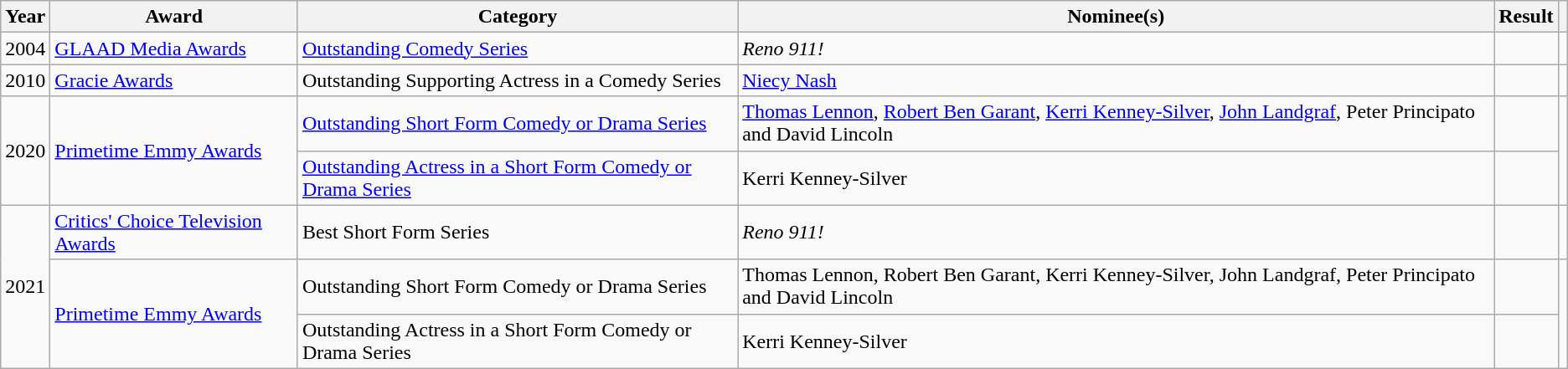<table class="wikitable sortable">
<tr>
<th>Year</th>
<th>Award</th>
<th>Category</th>
<th>Nominee(s)</th>
<th>Result</th>
<th></th>
</tr>
<tr>
<td align="center">2004</td>
<td><a href='#'>GLAAD Media Awards</a></td>
<td><a href='#'>Outstanding Comedy Series</a></td>
<td><em>Reno 911!</em></td>
<td></td>
<td align="center"></td>
</tr>
<tr>
<td align="center">2010</td>
<td><a href='#'>Gracie Awards</a></td>
<td>Outstanding Supporting Actress in a Comedy Series</td>
<td><a href='#'>Niecy Nash</a></td>
<td></td>
<td align="center"></td>
</tr>
<tr>
<td align="center" rowspan="2">2020</td>
<td rowspan="2"><a href='#'>Primetime Emmy Awards</a></td>
<td><a href='#'>Outstanding Short Form Comedy or Drama Series</a></td>
<td><a href='#'>Thomas Lennon</a>, <a href='#'>Robert Ben Garant</a>, <a href='#'>Kerri Kenney-Silver</a>, <a href='#'>John Landgraf</a>, Peter Principato and David Lincoln</td>
<td></td>
<td align="center" rowspan="2"></td>
</tr>
<tr>
<td><a href='#'>Outstanding Actress in a Short Form Comedy or Drama Series</a></td>
<td>Kerri Kenney-Silver</td>
<td></td>
</tr>
<tr>
<td align="center" rowspan="3">2021</td>
<td><a href='#'>Critics' Choice Television Awards</a></td>
<td>Best Short Form Series</td>
<td><em>Reno 911!</em></td>
<td></td>
<td align="center"></td>
</tr>
<tr>
<td rowspan="2"><a href='#'>Primetime Emmy Awards</a></td>
<td>Outstanding Short Form Comedy or Drama Series</td>
<td>Thomas Lennon, Robert Ben Garant, Kerri Kenney-Silver, John Landgraf, Peter Principato and David Lincoln</td>
<td></td>
<td align="center" rowspan="2"></td>
</tr>
<tr>
<td>Outstanding Actress in a Short Form Comedy or Drama Series</td>
<td>Kerri Kenney-Silver</td>
<td></td>
</tr>
</table>
